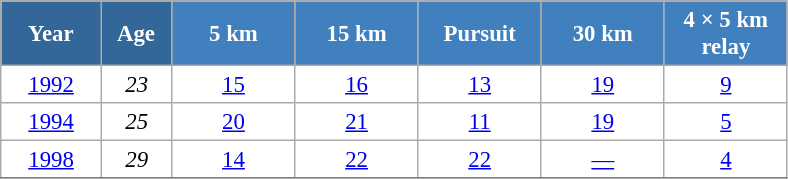<table class="wikitable" style="font-size:95%; text-align:center; border:grey solid 1px; border-collapse:collapse; background:#ffffff;">
<tr>
<th style="background-color:#369; color:white; width:60px;"> Year </th>
<th style="background-color:#369; color:white; width:40px;"> Age </th>
<th style="background-color:#4180be; color:white; width:75px;"> 5 km </th>
<th style="background-color:#4180be; color:white; width:75px;"> 15 km </th>
<th style="background-color:#4180be; color:white; width:75px;"> Pursuit </th>
<th style="background-color:#4180be; color:white; width:75px;"> 30 km </th>
<th style="background-color:#4180be; color:white; width:75px;"> 4 × 5 km <br> relay </th>
</tr>
<tr>
<td><a href='#'>1992</a></td>
<td><em>23</em></td>
<td><a href='#'>15</a></td>
<td><a href='#'>16</a></td>
<td><a href='#'>13</a></td>
<td><a href='#'>19</a></td>
<td><a href='#'>9</a></td>
</tr>
<tr>
<td><a href='#'>1994</a></td>
<td><em>25</em></td>
<td><a href='#'>20</a></td>
<td><a href='#'>21</a></td>
<td><a href='#'>11</a></td>
<td><a href='#'>19</a></td>
<td><a href='#'>5</a></td>
</tr>
<tr>
<td><a href='#'>1998</a></td>
<td><em>29</em></td>
<td><a href='#'>14</a></td>
<td><a href='#'>22</a></td>
<td><a href='#'>22</a></td>
<td><a href='#'>—</a></td>
<td><a href='#'>4</a></td>
</tr>
<tr>
</tr>
</table>
